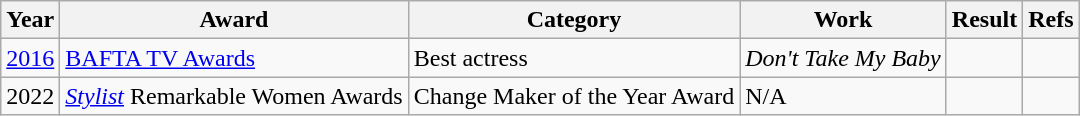<table class="wikitable">
<tr>
<th>Year</th>
<th>Award</th>
<th>Category</th>
<th>Work</th>
<th>Result</th>
<th>Refs</th>
</tr>
<tr>
<td><a href='#'>2016</a></td>
<td><a href='#'>BAFTA TV Awards</a></td>
<td>Best actress</td>
<td><em>Don't Take My Baby</em></td>
<td></td>
<td></td>
</tr>
<tr>
<td>2022</td>
<td><em><a href='#'>Stylist</a></em> Remarkable Women Awards</td>
<td>Change Maker of the Year Award</td>
<td>N/A</td>
<td></td>
<td></td>
</tr>
</table>
